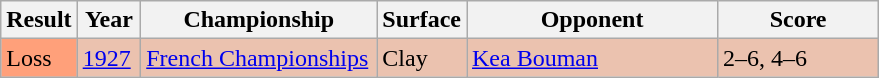<table class="sortable wikitable">
<tr>
<th style="width:40px">Result</th>
<th style="width:35px">Year</th>
<th style="width:150px">Championship</th>
<th style="width:50px">Surface</th>
<th style="width:160px">Opponent</th>
<th style="width:100px" class="unsortable">Score</th>
</tr>
<tr style="background:#ebc2af;">
<td style="background:#ffa07a;">Loss</td>
<td><a href='#'>1927</a></td>
<td><a href='#'>French Championships</a></td>
<td>Clay</td>
<td> <a href='#'>Kea Bouman</a></td>
<td>2–6, 4–6</td>
</tr>
</table>
